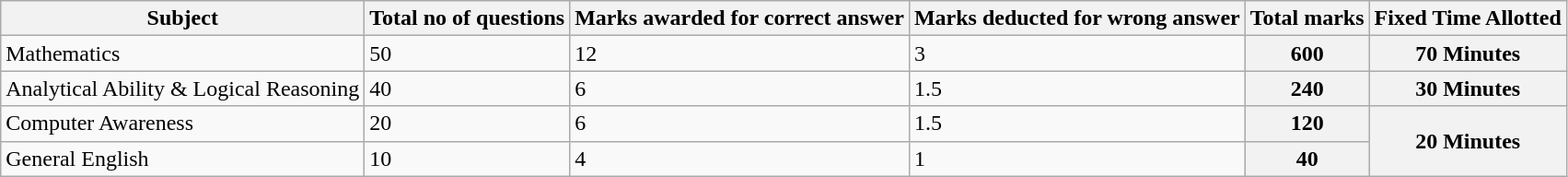<table class="wikitable sortable mw-collapsible mw-collapsed">
<tr>
<th>Subject</th>
<th>Total no of questions</th>
<th>Marks awarded for correct answer</th>
<th>Marks deducted for wrong answer</th>
<th>Total marks</th>
<th>Fixed Time Allotted</th>
</tr>
<tr>
<td>Mathematics</td>
<td>50</td>
<td>12</td>
<td>3</td>
<th>600</th>
<th>70 Minutes</th>
</tr>
<tr>
<td>Analytical Ability & Logical Reasoning</td>
<td>40</td>
<td>6</td>
<td>1.5</td>
<th>240</th>
<th>30 Minutes</th>
</tr>
<tr>
<td>Computer Awareness</td>
<td>20</td>
<td>6</td>
<td>1.5</td>
<th>120</th>
<th rowspan="2">20 Minutes</th>
</tr>
<tr>
<td>General English</td>
<td>10</td>
<td>4</td>
<td>1</td>
<th>40</th>
</tr>
</table>
